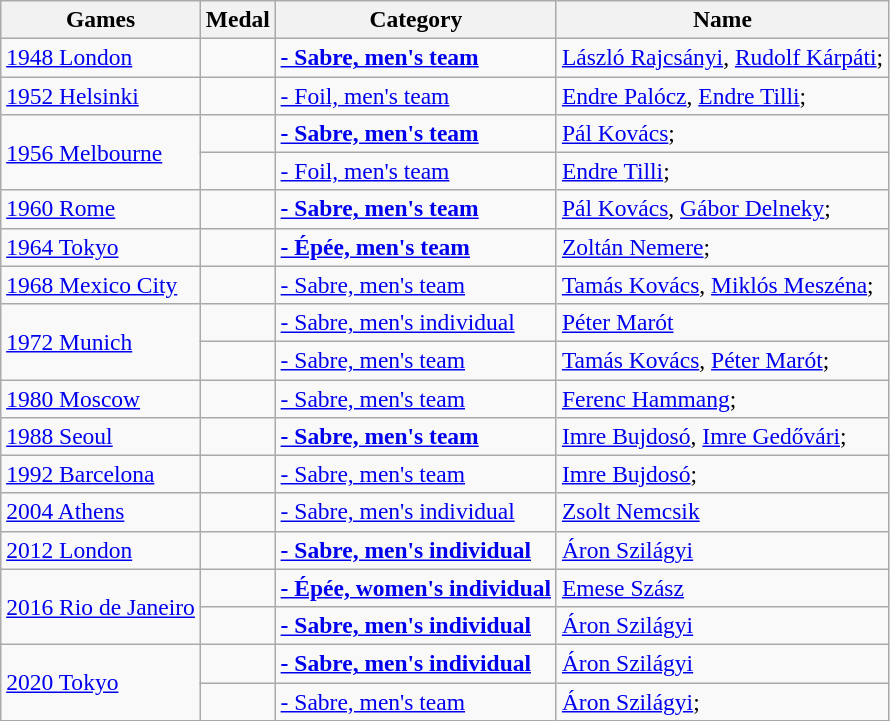<table class="wikitable" style="text-align:left; font-size:98%;">
<tr>
<th>Games</th>
<th>Medal</th>
<th>Category</th>
<th>Name</th>
</tr>
<tr>
<td> <a href='#'>1948 London</a></td>
<td></td>
<td><strong><a href='#'>- Sabre, men's team</a></strong></td>
<td><a href='#'>László Rajcsányi</a>, <a href='#'>Rudolf Kárpáti</a>; <em></em></td>
</tr>
<tr>
<td> <a href='#'>1952 Helsinki</a></td>
<td></td>
<td><a href='#'>- Foil, men's team</a></td>
<td><a href='#'>Endre Palócz</a>, <a href='#'>Endre Tilli</a>; <em></em></td>
</tr>
<tr>
<td rowspan="2"> <a href='#'>1956 Melbourne</a></td>
<td></td>
<td><strong><a href='#'>- Sabre, men's team</a></strong></td>
<td><a href='#'>Pál Kovács</a>; <em></em></td>
</tr>
<tr>
<td></td>
<td><a href='#'>- Foil, men's team</a></td>
<td><a href='#'>Endre Tilli</a>; <em></em></td>
</tr>
<tr>
<td> <a href='#'>1960 Rome</a></td>
<td></td>
<td><strong><a href='#'>- Sabre, men's team</a></strong></td>
<td><a href='#'>Pál Kovács</a>, <a href='#'>Gábor Delneky</a>; <em></em></td>
</tr>
<tr>
<td> <a href='#'>1964 Tokyo</a></td>
<td></td>
<td><strong><a href='#'>- Épée, men's team</a></strong></td>
<td><a href='#'>Zoltán Nemere</a>; <em></em></td>
</tr>
<tr>
<td> <a href='#'>1968 Mexico City</a></td>
<td></td>
<td><a href='#'>- Sabre, men's team</a></td>
<td><a href='#'>Tamás Kovács</a>, <a href='#'>Miklós Meszéna</a>; <em></em></td>
</tr>
<tr>
<td rowspan="2"> <a href='#'>1972 Munich</a></td>
<td></td>
<td><a href='#'>- Sabre, men's individual</a></td>
<td><a href='#'>Péter Marót</a></td>
</tr>
<tr>
<td></td>
<td><a href='#'>- Sabre, men's team</a></td>
<td><a href='#'>Tamás Kovács</a>, <a href='#'>Péter Marót</a>; <em></em></td>
</tr>
<tr>
<td> <a href='#'>1980 Moscow</a></td>
<td></td>
<td><a href='#'>- Sabre, men's team</a></td>
<td><a href='#'>Ferenc Hammang</a>; <em></em></td>
</tr>
<tr>
<td> <a href='#'>1988 Seoul</a></td>
<td></td>
<td><strong><a href='#'>- Sabre, men's team</a></strong></td>
<td><a href='#'>Imre Bujdosó</a>, <a href='#'>Imre Gedővári</a>; <em></em></td>
</tr>
<tr>
<td> <a href='#'>1992 Barcelona</a></td>
<td></td>
<td><a href='#'>- Sabre, men's team</a></td>
<td><a href='#'>Imre Bujdosó</a>; <em></em></td>
</tr>
<tr>
<td> <a href='#'>2004 Athens</a></td>
<td></td>
<td><a href='#'>- Sabre, men's individual</a></td>
<td><a href='#'>Zsolt Nemcsik</a></td>
</tr>
<tr>
<td> <a href='#'>2012 London</a></td>
<td></td>
<td><strong><a href='#'>- Sabre, men's individual</a></strong></td>
<td><a href='#'>Áron Szilágyi</a></td>
</tr>
<tr>
<td rowspan="2"> <a href='#'>2016 Rio de Janeiro</a></td>
<td></td>
<td><strong><a href='#'>- Épée, women's individual</a></strong></td>
<td><a href='#'>Emese Szász</a></td>
</tr>
<tr>
<td></td>
<td><strong><a href='#'>- Sabre, men's individual</a></strong></td>
<td><a href='#'>Áron Szilágyi</a></td>
</tr>
<tr>
<td rowspan="2"> <a href='#'>2020 Tokyo</a></td>
<td></td>
<td><strong><a href='#'>- Sabre, men's individual</a></strong></td>
<td><a href='#'>Áron Szilágyi</a></td>
</tr>
<tr>
<td></td>
<td><a href='#'>- Sabre, men's team</a></td>
<td><a href='#'>Áron Szilágyi</a>; <em></em></td>
</tr>
</table>
